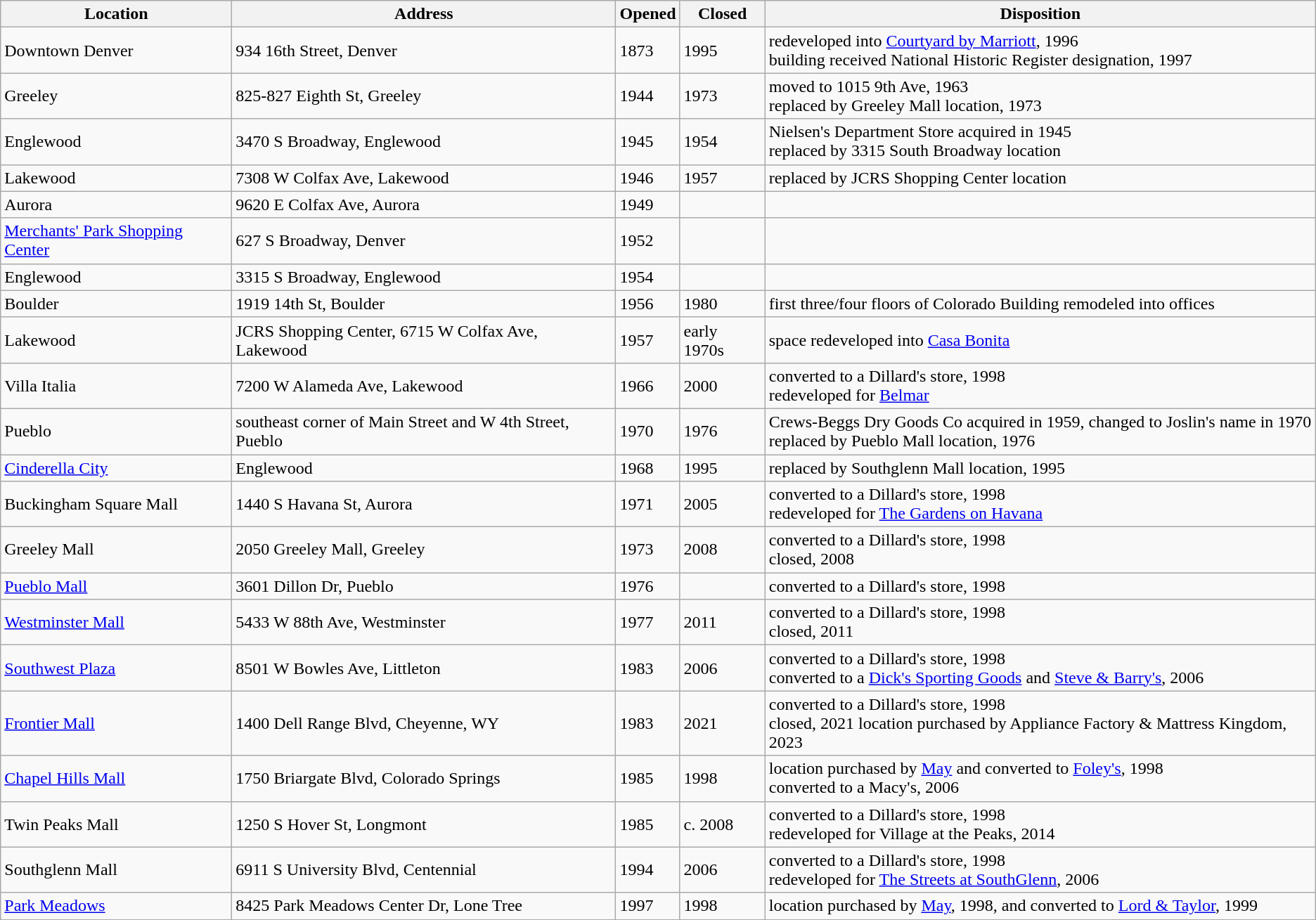<table class="wikitable sortable">
<tr>
<th>Location</th>
<th>Address</th>
<th>Opened</th>
<th>Closed</th>
<th>Disposition</th>
</tr>
<tr>
<td>Downtown Denver</td>
<td>934 16th Street, Denver</td>
<td>1873</td>
<td>1995</td>
<td>redeveloped into <a href='#'>Courtyard by Marriott</a>, 1996<br>building received National Historic Register designation, 1997</td>
</tr>
<tr>
<td>Greeley</td>
<td>825-827 Eighth St, Greeley</td>
<td>1944</td>
<td>1973</td>
<td>moved to 1015 9th Ave, 1963<br>replaced by Greeley Mall location, 1973
</td>
</tr>
<tr>
<td>Englewood</td>
<td>3470 S Broadway, Englewood</td>
<td>1945</td>
<td>1954</td>
<td>Nielsen's Department Store acquired in 1945<br>replaced by 3315 South Broadway location</td>
</tr>
<tr>
<td>Lakewood</td>
<td>7308 W Colfax Ave, Lakewood</td>
<td>1946</td>
<td>1957</td>
<td>replaced by JCRS Shopping Center location</td>
</tr>
<tr>
<td>Aurora</td>
<td>9620 E Colfax Ave, Aurora</td>
<td>1949</td>
<td></td>
<td></td>
</tr>
<tr>
<td><a href='#'>Merchants' Park Shopping Center</a></td>
<td>627 S Broadway, Denver</td>
<td>1952</td>
<td></td>
<td></td>
</tr>
<tr>
<td>Englewood</td>
<td>3315 S Broadway, Englewood</td>
<td>1954</td>
<td></td>
<td></td>
</tr>
<tr>
<td>Boulder</td>
<td>1919 14th St, Boulder</td>
<td>1956</td>
<td>1980</td>
<td>first three/four floors of Colorado Building remodeled into offices</td>
</tr>
<tr>
<td>Lakewood</td>
<td>JCRS Shopping Center, 6715 W Colfax Ave, Lakewood</td>
<td>1957</td>
<td>early 1970s</td>
<td>space redeveloped into <a href='#'>Casa Bonita</a></td>
</tr>
<tr>
<td>Villa Italia</td>
<td>7200 W Alameda Ave, Lakewood</td>
<td>1966</td>
<td>2000</td>
<td>converted to a Dillard's store, 1998<br>redeveloped for <a href='#'>Belmar</a></td>
</tr>
<tr>
<td>Pueblo</td>
<td>southeast corner of Main Street and W 4th Street, Pueblo</td>
<td>1970</td>
<td>1976</td>
<td>Crews-Beggs Dry Goods Co acquired in 1959, changed to Joslin's name in 1970<br>replaced by Pueblo Mall location, 1976</td>
</tr>
<tr>
<td><a href='#'>Cinderella City</a></td>
<td>Englewood</td>
<td>1968</td>
<td>1995</td>
<td>replaced by Southglenn Mall location, 1995</td>
</tr>
<tr>
<td>Buckingham Square Mall</td>
<td>1440 S Havana St, Aurora</td>
<td>1971</td>
<td>2005</td>
<td>converted to a Dillard's store, 1998<br>redeveloped for <a href='#'>The Gardens on Havana</a></td>
</tr>
<tr>
<td>Greeley Mall</td>
<td>2050 Greeley Mall, Greeley</td>
<td>1973</td>
<td>2008</td>
<td>converted to a Dillard's store, 1998<br>closed, 2008</td>
</tr>
<tr>
<td><a href='#'>Pueblo Mall</a></td>
<td>3601 Dillon Dr, Pueblo</td>
<td>1976</td>
<td></td>
<td>converted to a Dillard's store, 1998</td>
</tr>
<tr>
<td><a href='#'>Westminster Mall</a></td>
<td>5433 W 88th Ave, Westminster</td>
<td>1977</td>
<td>2011</td>
<td>converted to a Dillard's store, 1998<br>closed, 2011</td>
</tr>
<tr>
<td><a href='#'>Southwest Plaza</a></td>
<td>8501 W Bowles Ave, Littleton</td>
<td>1983</td>
<td>2006</td>
<td>converted to a Dillard's store, 1998<br>converted to a <a href='#'>Dick's Sporting Goods</a> and <a href='#'>Steve & Barry's</a>, 2006</td>
</tr>
<tr>
<td><a href='#'>Frontier Mall</a></td>
<td>1400 Dell Range Blvd, Cheyenne, WY</td>
<td>1983</td>
<td>2021</td>
<td>converted to a Dillard's store, 1998<br>closed, 2021
location purchased by Appliance Factory & Mattress Kingdom, 2023</td>
</tr>
<tr>
<td><a href='#'>Chapel Hills Mall</a></td>
<td>1750 Briargate Blvd, Colorado Springs</td>
<td>1985</td>
<td>1998</td>
<td>location purchased by <a href='#'>May</a> and converted to <a href='#'>Foley's</a>, 1998<br>converted to a Macy's, 2006</td>
</tr>
<tr>
<td>Twin Peaks Mall</td>
<td>1250 S Hover St, Longmont</td>
<td>1985</td>
<td>c. 2008</td>
<td>converted to a Dillard's store, 1998<br>redeveloped for Village at the Peaks, 2014</td>
</tr>
<tr>
<td>Southglenn Mall</td>
<td>6911 S University Blvd, Centennial</td>
<td>1994</td>
<td>2006</td>
<td>converted to a Dillard's store, 1998<br>redeveloped for <a href='#'>The Streets at SouthGlenn</a>, 2006</td>
</tr>
<tr>
<td><a href='#'>Park Meadows</a></td>
<td>8425 Park Meadows Center Dr, Lone Tree</td>
<td>1997</td>
<td>1998</td>
<td>location purchased by <a href='#'>May</a>, 1998, and converted to <a href='#'>Lord & Taylor</a>, 1999</td>
</tr>
</table>
